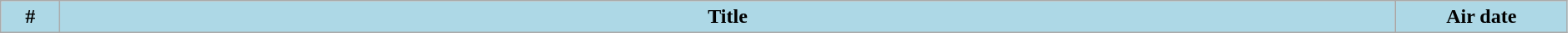<table class="wikitable plainrowheaders" style="width:99%; background:#fff;">
<tr>
<th style="background:#add8e6; width:40px;">#</th>
<th style="background: #add8e6;">Title</th>
<th style="background:#add8e6; width:130px;">Air date<br>






</th>
</tr>
</table>
